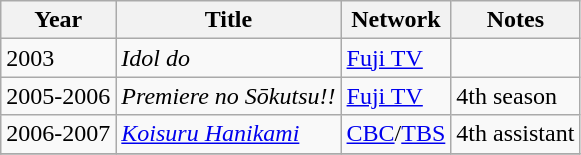<table class="wikitable">
<tr>
<th>Year</th>
<th>Title</th>
<th>Network</th>
<th>Notes</th>
</tr>
<tr>
<td>2003</td>
<td><em>Idol do</em></td>
<td><a href='#'>Fuji TV</a></td>
<td></td>
</tr>
<tr>
<td rowspan="1">2005-2006</td>
<td><em>Premiere no Sōkutsu!!</em></td>
<td><a href='#'>Fuji TV</a></td>
<td>4th season</td>
</tr>
<tr>
<td>2006-2007</td>
<td><em><a href='#'>Koisuru Hanikami</a></em></td>
<td><a href='#'>CBC</a>/<a href='#'>TBS</a></td>
<td>4th assistant</td>
</tr>
<tr>
</tr>
</table>
